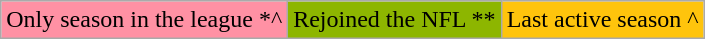<table class="wikitable">
<tr>
<td style="background-color:#FF91A4;">Only season in the league *^</td>
<td style="background-color:#8DB600;">Rejoined the NFL **</td>
<td style="background-color:#FFC40C;">Last active season ^</td>
</tr>
</table>
